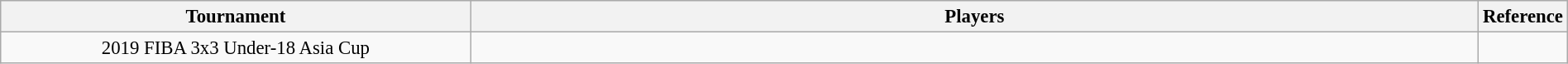<table class="wikitable collapsible" style="text-align: center; font-size:95%;" width=100%>
<tr>
<th width=30%>Tournament</th>
<th>Players</th>
<th width=3%>Reference</th>
</tr>
<tr>
<td>2019 FIBA 3x3 Under-18 Asia Cup</td>
<td><br></td>
<td></td>
</tr>
</table>
